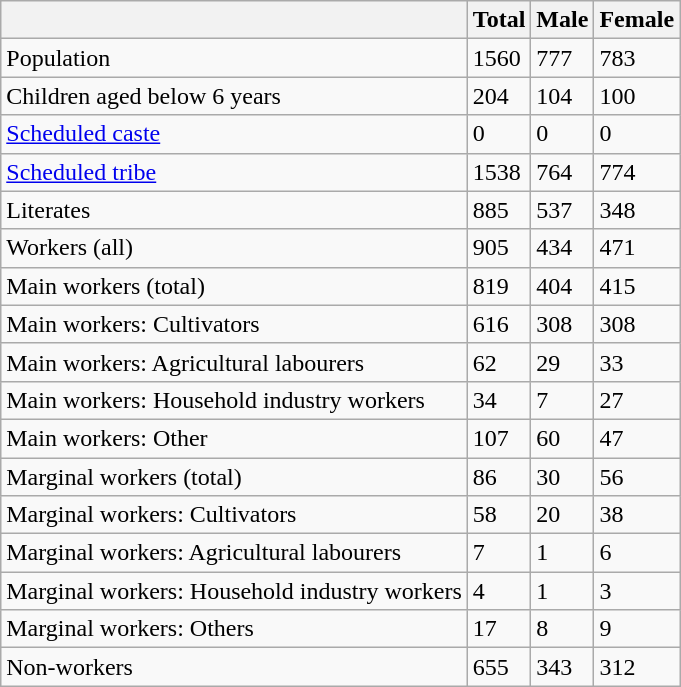<table class="wikitable sortable">
<tr>
<th></th>
<th>Total</th>
<th>Male</th>
<th>Female</th>
</tr>
<tr>
<td>Population</td>
<td>1560</td>
<td>777</td>
<td>783</td>
</tr>
<tr>
<td>Children aged below 6 years</td>
<td>204</td>
<td>104</td>
<td>100</td>
</tr>
<tr>
<td><a href='#'>Scheduled caste</a></td>
<td>0</td>
<td>0</td>
<td>0</td>
</tr>
<tr>
<td><a href='#'>Scheduled tribe</a></td>
<td>1538</td>
<td>764</td>
<td>774</td>
</tr>
<tr>
<td>Literates</td>
<td>885</td>
<td>537</td>
<td>348</td>
</tr>
<tr>
<td>Workers (all)</td>
<td>905</td>
<td>434</td>
<td>471</td>
</tr>
<tr>
<td>Main workers (total)</td>
<td>819</td>
<td>404</td>
<td>415</td>
</tr>
<tr>
<td>Main workers: Cultivators</td>
<td>616</td>
<td>308</td>
<td>308</td>
</tr>
<tr>
<td>Main workers: Agricultural labourers</td>
<td>62</td>
<td>29</td>
<td>33</td>
</tr>
<tr>
<td>Main workers: Household industry workers</td>
<td>34</td>
<td>7</td>
<td>27</td>
</tr>
<tr>
<td>Main workers: Other</td>
<td>107</td>
<td>60</td>
<td>47</td>
</tr>
<tr>
<td>Marginal workers (total)</td>
<td>86</td>
<td>30</td>
<td>56</td>
</tr>
<tr>
<td>Marginal workers: Cultivators</td>
<td>58</td>
<td>20</td>
<td>38</td>
</tr>
<tr>
<td>Marginal workers: Agricultural labourers</td>
<td>7</td>
<td>1</td>
<td>6</td>
</tr>
<tr>
<td>Marginal workers: Household industry workers</td>
<td>4</td>
<td>1</td>
<td>3</td>
</tr>
<tr>
<td>Marginal workers: Others</td>
<td>17</td>
<td>8</td>
<td>9</td>
</tr>
<tr>
<td>Non-workers</td>
<td>655</td>
<td>343</td>
<td>312</td>
</tr>
</table>
